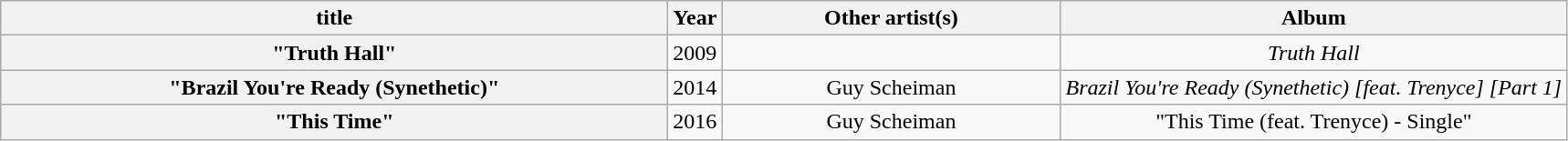<table class="wikitable plainrowheaders" style="text-align:center;">
<tr>
<th scope="col" style="width:30em;">title</th>
<th scope="col">Year</th>
<th scope="col" style="width:15em;">Other artist(s)</th>
<th scope="col">Album</th>
</tr>
<tr>
<th scope="row">"Truth Hall"</th>
<td>2009</td>
<td></td>
<td><em>Truth Hall</em></td>
</tr>
<tr>
<th scope="row">"Brazil You're Ready (Synethetic)"</th>
<td>2014</td>
<td>Guy Scheiman</td>
<td><em>Brazil You're Ready (Synethetic) [feat. Trenyce] [Part 1]</em></td>
</tr>
<tr>
<th scope="row">"This Time"</th>
<td>2016</td>
<td>Guy Scheiman</td>
<td>"This Time (feat. Trenyce) - Single"</td>
</tr>
</table>
